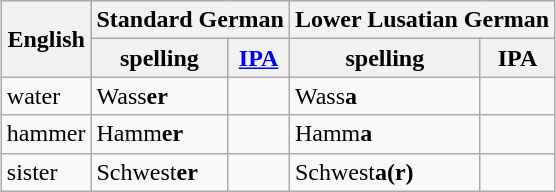<table class="wikitable" style="margin: 1em auto 1em auto">
<tr>
<th rowspan="2">English</th>
<th colspan="2">Standard German</th>
<th colspan="2">Lower Lusatian German</th>
</tr>
<tr>
<th>spelling</th>
<th><a href='#'>IPA</a></th>
<th>spelling</th>
<th>IPA</th>
</tr>
<tr>
<td>water</td>
<td>Wass<strong>er</strong></td>
<td></td>
<td>Wass<strong>a</strong></td>
<td></td>
</tr>
<tr>
<td>hammer</td>
<td>Hamm<strong>er</strong></td>
<td></td>
<td>Hamm<strong>a</strong></td>
<td></td>
</tr>
<tr>
<td>sister</td>
<td>Schwest<strong>er</strong></td>
<td></td>
<td>Schwest<strong>a(r)</strong></td>
<td></td>
</tr>
</table>
